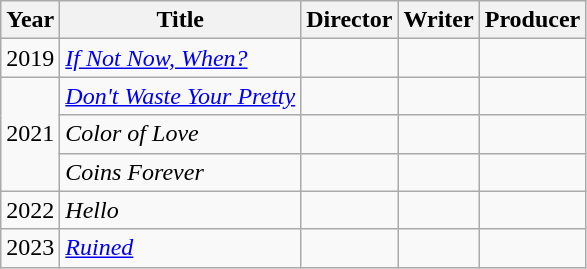<table class="wikitable">
<tr>
<th>Year</th>
<th>Title</th>
<th>Director</th>
<th>Writer</th>
<th>Producer</th>
</tr>
<tr>
<td>2019</td>
<td><em><a href='#'>If Not Now, When?</a></em></td>
<td></td>
<td></td>
<td></td>
</tr>
<tr>
<td rowspan=3>2021</td>
<td><em><a href='#'>Don't Waste Your Pretty</a></em></td>
<td></td>
<td></td>
<td></td>
</tr>
<tr>
<td><em>Color of Love</em></td>
<td></td>
<td></td>
<td></td>
</tr>
<tr>
<td><em>Coins Forever</em></td>
<td></td>
<td></td>
<td></td>
</tr>
<tr>
<td>2022</td>
<td><em>Hello</em></td>
<td></td>
<td></td>
<td></td>
</tr>
<tr>
<td>2023</td>
<td><em><a href='#'>Ruined</a></em></td>
<td></td>
<td></td>
<td></td>
</tr>
</table>
